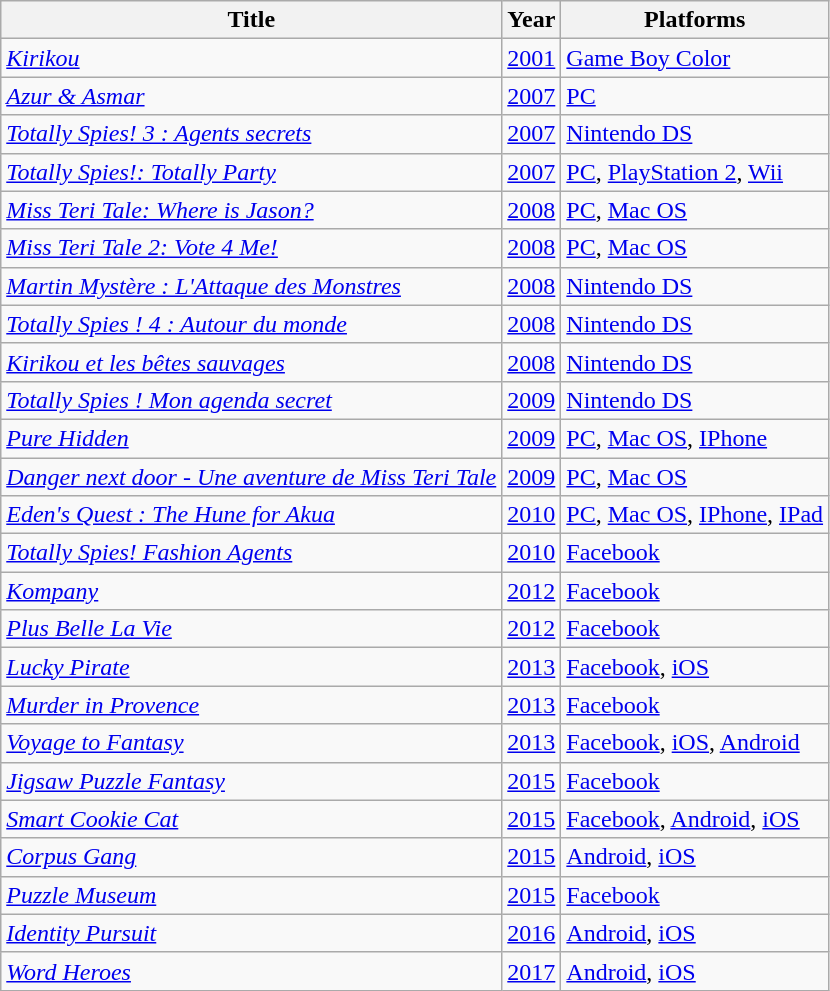<table class="wikitable sortable">
<tr>
<th>Title</th>
<th>Year</th>
<th>Platforms</th>
</tr>
<tr>
<td><em><a href='#'>Kirikou</a></em></td>
<td><a href='#'>2001</a></td>
<td><a href='#'>Game Boy Color</a></td>
</tr>
<tr>
<td><em><a href='#'>Azur & Asmar</a></em></td>
<td><a href='#'>2007</a></td>
<td><a href='#'>PC</a></td>
</tr>
<tr>
<td><em><a href='#'>Totally Spies! 3 : Agents secrets</a></em></td>
<td><a href='#'>2007</a></td>
<td><a href='#'>Nintendo DS</a></td>
</tr>
<tr>
<td><em><a href='#'>Totally Spies!: Totally Party</a></em></td>
<td><a href='#'>2007</a></td>
<td><a href='#'>PC</a>, <a href='#'>PlayStation 2</a>, <a href='#'>Wii</a></td>
</tr>
<tr>
<td><em><a href='#'>Miss Teri Tale: Where is Jason?</a></em></td>
<td><a href='#'>2008</a></td>
<td><a href='#'>PC</a>, <a href='#'>Mac OS</a></td>
</tr>
<tr>
<td><em><a href='#'>Miss Teri Tale 2: Vote 4 Me!</a></em></td>
<td><a href='#'>2008</a></td>
<td><a href='#'>PC</a>, <a href='#'>Mac OS</a></td>
</tr>
<tr>
<td><em><a href='#'>Martin Mystère : L'Attaque des Monstres</a></em></td>
<td><a href='#'>2008</a></td>
<td><a href='#'>Nintendo DS</a></td>
</tr>
<tr>
<td><em><a href='#'>Totally Spies ! 4 : Autour du monde</a></em></td>
<td><a href='#'>2008</a></td>
<td><a href='#'>Nintendo DS</a></td>
</tr>
<tr>
<td><em><a href='#'>Kirikou et les bêtes sauvages</a></em></td>
<td><a href='#'>2008</a></td>
<td><a href='#'>Nintendo DS</a></td>
</tr>
<tr>
<td><em><a href='#'>Totally Spies ! Mon agenda secret</a></em></td>
<td><a href='#'>2009</a></td>
<td><a href='#'>Nintendo DS</a></td>
</tr>
<tr>
<td><em><a href='#'>Pure Hidden</a></em></td>
<td><a href='#'>2009</a></td>
<td><a href='#'>PC</a>, <a href='#'>Mac OS</a>, <a href='#'>IPhone</a></td>
</tr>
<tr>
<td><em><a href='#'>Danger next door - Une aventure de Miss Teri Tale</a></em></td>
<td><a href='#'>2009</a></td>
<td><a href='#'>PC</a>, <a href='#'>Mac OS</a></td>
</tr>
<tr>
<td><em><a href='#'>Eden's Quest : The Hune for Akua</a></em></td>
<td><a href='#'>2010</a></td>
<td><a href='#'>PC</a>, <a href='#'>Mac OS</a>, <a href='#'>IPhone</a>, <a href='#'>IPad</a></td>
</tr>
<tr>
<td><em><a href='#'>Totally Spies! Fashion Agents</a></em></td>
<td><a href='#'>2010</a></td>
<td><a href='#'>Facebook</a></td>
</tr>
<tr>
<td><em><a href='#'>Kompany</a></em></td>
<td><a href='#'>2012</a></td>
<td><a href='#'>Facebook</a></td>
</tr>
<tr>
<td><em><a href='#'>Plus Belle La Vie</a></em></td>
<td><a href='#'>2012</a></td>
<td><a href='#'>Facebook</a></td>
</tr>
<tr>
<td><em><a href='#'>Lucky Pirate</a></em></td>
<td><a href='#'>2013</a></td>
<td><a href='#'>Facebook</a>, <a href='#'>iOS</a></td>
</tr>
<tr>
<td><em><a href='#'>Murder in Provence</a></em></td>
<td><a href='#'>2013</a></td>
<td><a href='#'>Facebook</a></td>
</tr>
<tr>
<td><em><a href='#'>Voyage to Fantasy</a></em></td>
<td><a href='#'>2013</a></td>
<td><a href='#'>Facebook</a>, <a href='#'>iOS</a>, <a href='#'>Android</a></td>
</tr>
<tr>
<td><em><a href='#'>Jigsaw Puzzle Fantasy</a></em></td>
<td><a href='#'>2015</a></td>
<td><a href='#'>Facebook</a></td>
</tr>
<tr>
<td><em><a href='#'>Smart Cookie Cat</a></em></td>
<td><a href='#'>2015</a></td>
<td><a href='#'>Facebook</a>, <a href='#'>Android</a>, <a href='#'>iOS</a></td>
</tr>
<tr>
<td><em><a href='#'>Corpus Gang</a></em></td>
<td><a href='#'>2015</a></td>
<td><a href='#'>Android</a>, <a href='#'>iOS</a></td>
</tr>
<tr>
<td><em><a href='#'>Puzzle Museum</a></em></td>
<td><a href='#'>2015</a></td>
<td><a href='#'>Facebook</a></td>
</tr>
<tr>
<td><em><a href='#'>Identity Pursuit</a></em></td>
<td><a href='#'>2016</a></td>
<td><a href='#'>Android</a>, <a href='#'>iOS</a></td>
</tr>
<tr>
<td><em><a href='#'>Word Heroes</a></em></td>
<td><a href='#'>2017</a></td>
<td><a href='#'>Android</a>, <a href='#'>iOS</a></td>
</tr>
</table>
